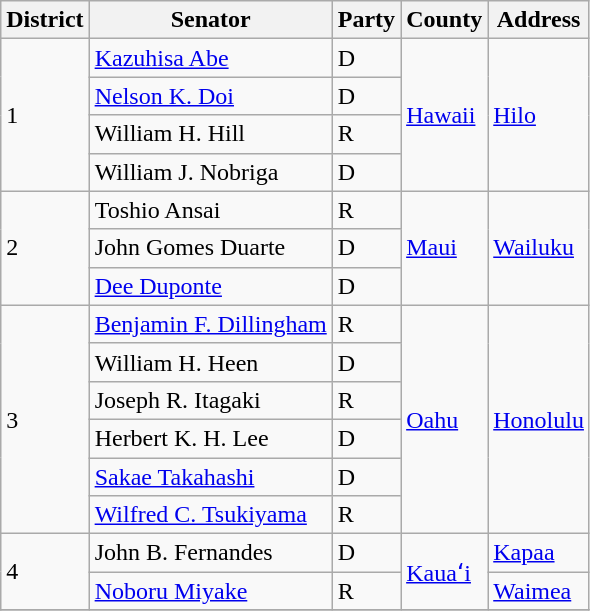<table class= "sortable wikitable">
<tr>
<th>District</th>
<th>Senator</th>
<th>Party</th>
<th>County</th>
<th>Address</th>
</tr>
<tr>
<td rowspan=4>1</td>
<td><a href='#'>Kazuhisa Abe</a></td>
<td>D</td>
<td rowspan=4><a href='#'>Hawaii</a></td>
<td rowspan=4><a href='#'>Hilo</a></td>
</tr>
<tr>
<td><a href='#'>Nelson K. Doi</a></td>
<td>D</td>
</tr>
<tr>
<td>William H. Hill</td>
<td>R</td>
</tr>
<tr>
<td>William J. Nobriga</td>
<td>D</td>
</tr>
<tr>
<td rowspan=3>2</td>
<td>Toshio Ansai</td>
<td>R</td>
<td rowspan=3><a href='#'>Maui</a></td>
<td rowspan=3><a href='#'>Wailuku</a></td>
</tr>
<tr>
<td>John Gomes Duarte</td>
<td>D</td>
</tr>
<tr>
<td><a href='#'>Dee Duponte</a></td>
<td>D</td>
</tr>
<tr>
<td rowspan=6>3</td>
<td><a href='#'>Benjamin F. Dillingham</a></td>
<td>R</td>
<td rowspan=6><a href='#'>Oahu</a></td>
<td rowspan=6><a href='#'>Honolulu</a></td>
</tr>
<tr>
<td>William H. Heen</td>
<td>D</td>
</tr>
<tr>
<td>Joseph R. Itagaki</td>
<td>R</td>
</tr>
<tr>
<td>Herbert K. H. Lee</td>
<td>D</td>
</tr>
<tr>
<td><a href='#'>Sakae Takahashi</a></td>
<td>D</td>
</tr>
<tr>
<td><a href='#'>Wilfred C. Tsukiyama</a></td>
<td>R</td>
</tr>
<tr>
<td rowspan=2>4</td>
<td>John B. Fernandes</td>
<td>D</td>
<td rowspan=2><a href='#'>Kauaʻi</a></td>
<td><a href='#'>Kapaa</a></td>
</tr>
<tr>
<td><a href='#'>Noboru Miyake</a></td>
<td>R</td>
<td><a href='#'>Waimea</a></td>
</tr>
<tr>
</tr>
</table>
